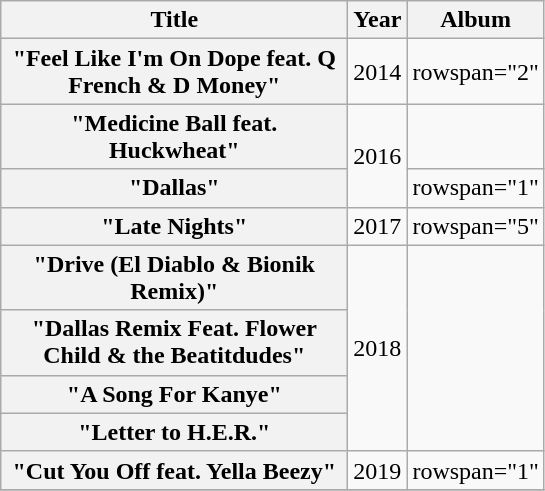<table class="wikitable plainrowheaders" style="text-align:center;">
<tr>
<th scope="col" style="width:14em;">Title</th>
<th scope="col">Year</th>
<th scope="col">Album</th>
</tr>
<tr>
<th scope="row">"Feel Like I'm On Dope feat. Q French & D Money"</th>
<td rowspan="1">2014</td>
<td>rowspan="2" </td>
</tr>
<tr>
<th scope="row">"Medicine Ball feat. Huckwheat"</th>
<td rowspan="2">2016</td>
</tr>
<tr>
<th scope="row">"Dallas"</th>
<td>rowspan="1" </td>
</tr>
<tr>
<th scope="row">"Late Nights"</th>
<td rowspan="1">2017</td>
<td>rowspan="5" </td>
</tr>
<tr>
<th scope="row">"Drive (El Diablo & Bionik Remix)"</th>
<td rowspan="4">2018</td>
</tr>
<tr>
<th scope="row">"Dallas Remix Feat. Flower Child & the Beatitdudes"</th>
</tr>
<tr>
<th scope="row">"A Song For Kanye"</th>
</tr>
<tr>
<th scope="row">"Letter to H.E.R."</th>
</tr>
<tr>
<th scope="row">"Cut You Off feat. Yella Beezy"</th>
<td rowspan="1">2019</td>
<td>rowspan="1" </td>
</tr>
<tr>
</tr>
</table>
